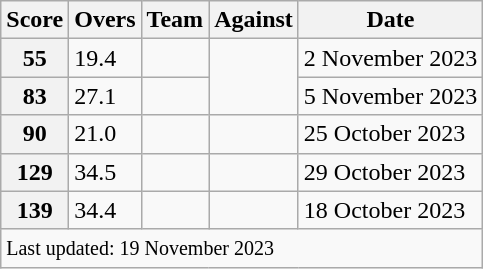<table class="wikitable sortable">
<tr>
<th>Score</th>
<th>Overs</th>
<th>Team</th>
<th>Against</th>
<th data-sort-type=date>Date</th>
</tr>
<tr>
<th>55</th>
<td>19.4</td>
<td></td>
<td rowspan=2></td>
<td>2 November 2023</td>
</tr>
<tr>
<th>83</th>
<td>27.1</td>
<td></td>
<td>5 November 2023</td>
</tr>
<tr>
<th>90</th>
<td>21.0</td>
<td></td>
<td></td>
<td>25 October 2023</td>
</tr>
<tr>
<th>129</th>
<td>34.5</td>
<td></td>
<td></td>
<td>29 October 2023</td>
</tr>
<tr>
<th>139</th>
<td>34.4</td>
<td></td>
<td></td>
<td>18 October 2023</td>
</tr>
<tr class = "sortbottom">
<td colspan=5><small>Last updated: 19 November 2023</small></td>
</tr>
</table>
